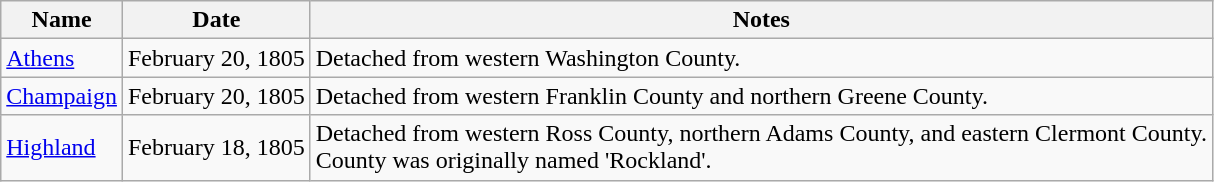<table class="wikitable">
<tr>
<th>Name</th>
<th>Date</th>
<th>Notes</th>
</tr>
<tr>
<td><a href='#'>Athens</a></td>
<td>February 20, 1805</td>
<td>Detached from western Washington County.</td>
</tr>
<tr>
<td><a href='#'>Champaign</a></td>
<td>February 20, 1805</td>
<td>Detached from western Franklin County and northern Greene County.</td>
</tr>
<tr>
<td><a href='#'>Highland</a></td>
<td>February 18, 1805</td>
<td>Detached from western Ross County, northern Adams County, and eastern Clermont County.<br>County was originally named 'Rockland'.</td>
</tr>
</table>
